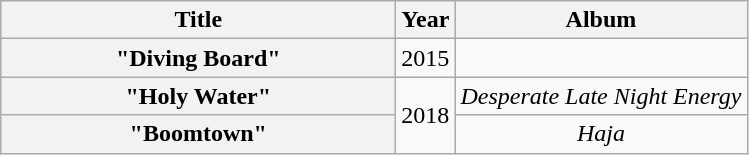<table class="wikitable plainrowheaders" style="text-align:center;">
<tr>
<th scope="col" rowspan="1" style="width:16em;">Title</th>
<th scope="col" rowspan="1">Year</th>
<th scope="col" rowspan="1">Album</th>
</tr>
<tr>
<th scope="row">"Diving Board"<br></th>
<td>2015</td>
<td></td>
</tr>
<tr>
<th scope="row">"Holy Water"<br></th>
<td rowspan="2">2018</td>
<td><em>Desperate Late Night Energy</em></td>
</tr>
<tr>
<th scope="row">"Boomtown"<br></th>
<td><em>Haja</em></td>
</tr>
</table>
